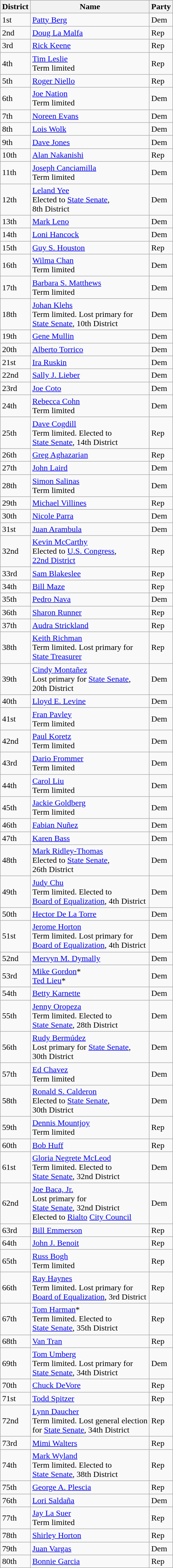<table class="wikitable">
<tr>
<th>District</th>
<th>Name</th>
<th>Party</th>
</tr>
<tr>
<td>1st</td>
<td><a href='#'>Patty Berg</a></td>
<td>Dem</td>
</tr>
<tr>
<td>2nd</td>
<td><a href='#'>Doug La Malfa</a></td>
<td>Rep</td>
</tr>
<tr>
<td>3rd</td>
<td><a href='#'>Rick Keene</a></td>
<td>Rep</td>
</tr>
<tr>
<td>4th</td>
<td><a href='#'>Tim Leslie</a><br>Term limited</td>
<td>Rep</td>
</tr>
<tr>
<td>5th</td>
<td><a href='#'>Roger Niello</a></td>
<td>Rep</td>
</tr>
<tr>
<td>6th</td>
<td><a href='#'>Joe Nation</a><br>Term limited</td>
<td>Dem</td>
</tr>
<tr>
<td>7th</td>
<td><a href='#'>Noreen Evans</a></td>
<td>Dem</td>
</tr>
<tr>
<td>8th</td>
<td><a href='#'>Lois Wolk</a></td>
<td>Dem</td>
</tr>
<tr>
<td>9th</td>
<td><a href='#'>Dave Jones</a></td>
<td>Dem</td>
</tr>
<tr>
<td>10th</td>
<td><a href='#'>Alan Nakanishi</a></td>
<td>Rep</td>
</tr>
<tr>
<td>11th</td>
<td><a href='#'>Joseph Canciamilla</a><br>Term limited</td>
<td>Dem</td>
</tr>
<tr>
<td>12th</td>
<td><a href='#'>Leland Yee</a><br>Elected to <a href='#'>State Senate</a>,<br>8th District</td>
<td>Dem</td>
</tr>
<tr>
<td>13th</td>
<td><a href='#'>Mark Leno</a></td>
<td>Dem</td>
</tr>
<tr>
<td>14th</td>
<td><a href='#'>Loni Hancock</a></td>
<td>Dem</td>
</tr>
<tr>
<td>15th</td>
<td><a href='#'>Guy S. Houston</a></td>
<td>Rep</td>
</tr>
<tr>
<td>16th</td>
<td><a href='#'>Wilma Chan</a><br>Term limited</td>
<td>Dem</td>
</tr>
<tr>
<td>17th</td>
<td><a href='#'>Barbara S. Matthews</a><br>Term limited</td>
<td>Dem</td>
</tr>
<tr>
<td>18th</td>
<td><a href='#'>Johan Klehs</a><br>Term limited. Lost primary for <br><a href='#'>State Senate</a>, 10th District</td>
<td>Dem</td>
</tr>
<tr>
<td>19th</td>
<td><a href='#'>Gene Mullin</a></td>
<td>Dem</td>
</tr>
<tr>
<td>20th</td>
<td><a href='#'>Alberto Torrico</a></td>
<td>Dem</td>
</tr>
<tr>
<td>21st</td>
<td><a href='#'>Ira Ruskin</a></td>
<td>Dem</td>
</tr>
<tr>
<td>22nd</td>
<td><a href='#'>Sally J. Lieber</a></td>
<td>Dem</td>
</tr>
<tr>
<td>23rd</td>
<td><a href='#'>Joe Coto</a></td>
<td>Dem</td>
</tr>
<tr>
<td>24th</td>
<td><a href='#'>Rebecca Cohn</a><br>Term limited</td>
<td>Dem</td>
</tr>
<tr>
<td>25th</td>
<td><a href='#'>Dave Cogdill</a><br>Term limited. Elected to<br><a href='#'>State Senate</a>, 14th District</td>
<td>Rep</td>
</tr>
<tr>
<td>26th</td>
<td><a href='#'>Greg Aghazarian</a></td>
<td>Rep</td>
</tr>
<tr>
<td>27th</td>
<td><a href='#'>John Laird</a></td>
<td>Dem</td>
</tr>
<tr>
<td>28th</td>
<td><a href='#'>Simon Salinas</a><br>Term limited</td>
<td>Dem</td>
</tr>
<tr>
<td>29th</td>
<td><a href='#'>Michael Villines</a></td>
<td>Rep</td>
</tr>
<tr>
<td>30th</td>
<td><a href='#'>Nicole Parra</a></td>
<td>Dem</td>
</tr>
<tr>
<td>31st</td>
<td><a href='#'>Juan Arambula</a></td>
<td>Dem</td>
</tr>
<tr>
<td>32nd</td>
<td><a href='#'>Kevin McCarthy</a><br>Elected to <a href='#'>U.S. Congress</a>,<br> <a href='#'>22nd District</a></td>
<td>Rep</td>
</tr>
<tr>
<td>33rd</td>
<td><a href='#'>Sam Blakeslee</a></td>
<td>Rep</td>
</tr>
<tr>
<td>34th</td>
<td><a href='#'>Bill Maze</a></td>
<td>Rep</td>
</tr>
<tr>
<td>35th</td>
<td><a href='#'>Pedro Nava</a></td>
<td>Dem</td>
</tr>
<tr>
<td>36th</td>
<td><a href='#'>Sharon Runner</a></td>
<td>Rep</td>
</tr>
<tr>
<td>37th</td>
<td><a href='#'>Audra Strickland</a></td>
<td>Rep</td>
</tr>
<tr>
<td>38th</td>
<td><a href='#'>Keith Richman</a><br>Term limited. Lost primary for <br><a href='#'>State Treasurer</a></td>
<td>Rep</td>
</tr>
<tr>
<td>39th</td>
<td><a href='#'>Cindy Montañez</a><br>Lost primary for <a href='#'>State Senate</a>,<br> 20th District</td>
<td>Dem</td>
</tr>
<tr>
<td>40th</td>
<td><a href='#'>Lloyd E. Levine</a></td>
<td>Dem</td>
</tr>
<tr>
<td>41st</td>
<td><a href='#'>Fran Pavley</a><br>Term limited</td>
<td>Dem</td>
</tr>
<tr>
<td>42nd</td>
<td><a href='#'>Paul Koretz</a><br>Term limited</td>
<td>Dem</td>
</tr>
<tr>
<td>43rd</td>
<td><a href='#'>Dario Frommer</a><br>Term limited</td>
<td>Dem</td>
</tr>
<tr>
<td>44th</td>
<td><a href='#'>Carol Liu</a><br>Term limited</td>
<td>Dem</td>
</tr>
<tr>
<td>45th</td>
<td><a href='#'>Jackie Goldberg</a><br>Term limited</td>
<td>Dem</td>
</tr>
<tr>
<td>46th</td>
<td><a href='#'>Fabian Nuñez</a></td>
<td>Dem</td>
</tr>
<tr>
<td>47th</td>
<td><a href='#'>Karen Bass</a></td>
<td>Dem</td>
</tr>
<tr>
<td>48th</td>
<td><a href='#'>Mark Ridley-Thomas</a><br>Elected to <a href='#'>State Senate</a>,<br> 26th District</td>
<td>Dem</td>
</tr>
<tr>
<td>49th</td>
<td><a href='#'>Judy Chu</a><br>Term limited. Elected to <br><a href='#'>Board of Equalization</a>, 4th District</td>
<td>Dem</td>
</tr>
<tr>
<td>50th</td>
<td><a href='#'>Hector De La Torre</a></td>
<td>Dem</td>
</tr>
<tr>
<td>51st</td>
<td><a href='#'>Jerome Horton</a><br>Term limited. Lost primary for <br><a href='#'>Board of Equalization</a>, 4th District</td>
<td>Dem</td>
</tr>
<tr>
<td>52nd</td>
<td><a href='#'>Mervyn M. Dymally</a></td>
<td>Dem</td>
</tr>
<tr>
<td>53rd</td>
<td><a href='#'>Mike Gordon</a>*<br><a href='#'>Ted Lieu</a>*</td>
<td>Dem</td>
</tr>
<tr>
<td>54th</td>
<td><a href='#'>Betty Karnette</a></td>
<td>Dem</td>
</tr>
<tr>
<td>55th</td>
<td><a href='#'>Jenny Oropeza</a><br>Term limited. Elected to <br><a href='#'>State Senate</a>, 28th District</td>
<td>Dem</td>
</tr>
<tr>
<td>56th</td>
<td><a href='#'>Rudy Bermúdez</a><br>Lost primary for <a href='#'>State Senate</a>,<br> 30th District</td>
<td>Dem</td>
</tr>
<tr>
<td>57th</td>
<td><a href='#'>Ed Chavez</a><br>Term limited</td>
<td>Dem</td>
</tr>
<tr>
<td>58th</td>
<td><a href='#'>Ronald S. Calderon</a><br>Elected to <a href='#'>State Senate</a>,<br> 30th District</td>
<td>Dem</td>
</tr>
<tr>
<td>59th</td>
<td><a href='#'>Dennis Mountjoy</a><br>Term limited</td>
<td>Rep</td>
</tr>
<tr>
<td>60th</td>
<td><a href='#'>Bob Huff</a></td>
<td>Rep</td>
</tr>
<tr>
<td>61st</td>
<td><a href='#'>Gloria Negrete McLeod</a><br>Term limited. Elected to <br><a href='#'>State Senate</a>, 32nd District</td>
<td>Dem</td>
</tr>
<tr>
<td>62nd</td>
<td><a href='#'>Joe Baca, Jr.</a><br>Lost primary for <br><a href='#'>State Senate</a>, 32nd District<br>Elected to <a href='#'>Rialto</a> <a href='#'>City Council</a></td>
<td>Dem</td>
</tr>
<tr>
<td>63rd</td>
<td><a href='#'>Bill Emmerson</a></td>
<td>Rep</td>
</tr>
<tr>
<td>64th</td>
<td><a href='#'>John J. Benoit</a></td>
<td>Rep</td>
</tr>
<tr>
<td>65th</td>
<td><a href='#'>Russ Bogh</a><br>Term limited</td>
<td>Rep</td>
</tr>
<tr>
<td>66th</td>
<td><a href='#'>Ray Haynes</a><br>Term limited. Lost primary for <br><a href='#'>Board of Equalization</a>, 3rd District</td>
<td>Rep</td>
</tr>
<tr>
<td>67th</td>
<td><a href='#'>Tom Harman</a>*<br>Term limited. Elected to <br><a href='#'>State Senate</a>, 35th District</td>
<td>Rep</td>
</tr>
<tr>
<td>68th</td>
<td><a href='#'>Van Tran</a></td>
<td>Rep</td>
</tr>
<tr>
<td>69th</td>
<td><a href='#'>Tom Umberg</a><br>Term limited. Lost primary for <br><a href='#'>State Senate</a>, 34th District</td>
<td>Dem</td>
</tr>
<tr>
<td>70th</td>
<td><a href='#'>Chuck DeVore</a></td>
<td>Rep</td>
</tr>
<tr>
<td>71st</td>
<td><a href='#'>Todd Spitzer</a></td>
<td>Rep</td>
</tr>
<tr>
<td>72nd</td>
<td><a href='#'>Lynn Daucher</a><br>Term limited. Lost general election <br>for <a href='#'>State Senate</a>, 34th District</td>
<td>Rep</td>
</tr>
<tr>
<td>73rd</td>
<td><a href='#'>Mimi Walters</a></td>
<td>Rep</td>
</tr>
<tr>
<td>74th</td>
<td><a href='#'>Mark Wyland</a><br>Term limited. Elected to <br><a href='#'>State Senate</a>, 38th District</td>
<td>Rep</td>
</tr>
<tr>
<td>75th</td>
<td><a href='#'>George A. Plescia</a></td>
<td>Rep</td>
</tr>
<tr>
<td>76th</td>
<td><a href='#'>Lori Saldaña</a></td>
<td>Dem</td>
</tr>
<tr>
<td>77th</td>
<td><a href='#'>Jay La Suer</a><br>Term limited</td>
<td>Rep</td>
</tr>
<tr>
<td>78th</td>
<td><a href='#'>Shirley Horton</a></td>
<td>Rep</td>
</tr>
<tr>
<td>79th</td>
<td><a href='#'>Juan Vargas</a></td>
<td>Dem</td>
</tr>
<tr>
<td>80th</td>
<td><a href='#'>Bonnie Garcia</a></td>
<td>Rep</td>
</tr>
</table>
